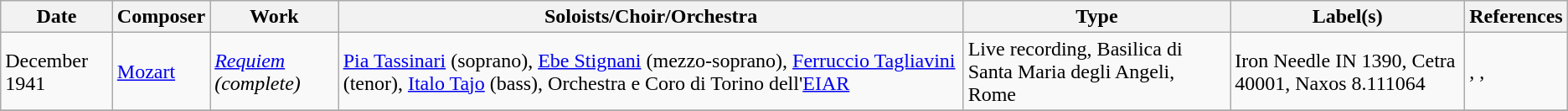<table class="wikitable">
<tr>
<th>Date</th>
<th>Composer</th>
<th>Work</th>
<th>Soloists/Choir/Orchestra</th>
<th>Type</th>
<th>Label(s)</th>
<th>References</th>
</tr>
<tr>
<td>December 1941</td>
<td><a href='#'>Mozart</a></td>
<td><em><a href='#'>Requiem</a> (complete)</em></td>
<td><a href='#'>Pia Tassinari</a> (soprano), <a href='#'>Ebe Stignani</a> (mezzo-soprano), <a href='#'>Ferruccio Tagliavini</a> (tenor), <a href='#'>Italo Tajo</a> (bass), Orchestra e Coro di Torino dell'<a href='#'>EIAR</a></td>
<td>Live recording, Basilica di Santa Maria degli Angeli, Rome</td>
<td>Iron Needle IN 1390, Cetra 40001, Naxos 8.111064</td>
<td>, ,</td>
</tr>
<tr>
</tr>
</table>
